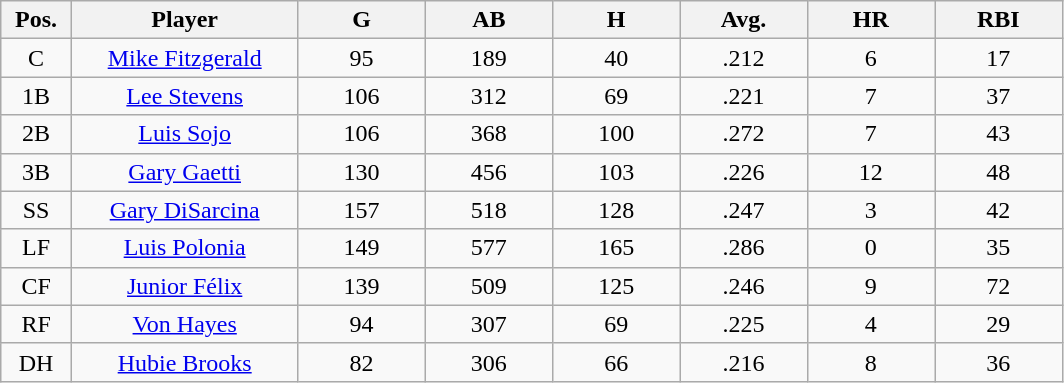<table class="wikitable sortable">
<tr>
<th bgcolor="#DDDDFF" width="5%">Pos.</th>
<th bgcolor="#DDDDFF" width="16%">Player</th>
<th bgcolor="#DDDDFF" width="9%">G</th>
<th bgcolor="#DDDDFF" width="9%">AB</th>
<th bgcolor="#DDDDFF" width="9%">H</th>
<th bgcolor="#DDDDFF" width="9%">Avg.</th>
<th bgcolor="#DDDDFF" width="9%">HR</th>
<th bgcolor="#DDDDFF" width="9%">RBI</th>
</tr>
<tr align="center">
<td>C</td>
<td><a href='#'>Mike Fitzgerald</a></td>
<td>95</td>
<td>189</td>
<td>40</td>
<td>.212</td>
<td>6</td>
<td>17</td>
</tr>
<tr align="center">
<td>1B</td>
<td><a href='#'>Lee Stevens</a></td>
<td>106</td>
<td>312</td>
<td>69</td>
<td>.221</td>
<td>7</td>
<td>37</td>
</tr>
<tr align="center">
<td>2B</td>
<td><a href='#'>Luis Sojo</a></td>
<td>106</td>
<td>368</td>
<td>100</td>
<td>.272</td>
<td>7</td>
<td>43</td>
</tr>
<tr align="center">
<td>3B</td>
<td><a href='#'>Gary Gaetti</a></td>
<td>130</td>
<td>456</td>
<td>103</td>
<td>.226</td>
<td>12</td>
<td>48</td>
</tr>
<tr align="center">
<td>SS</td>
<td><a href='#'>Gary DiSarcina</a></td>
<td>157</td>
<td>518</td>
<td>128</td>
<td>.247</td>
<td>3</td>
<td>42</td>
</tr>
<tr align="center">
<td>LF</td>
<td><a href='#'>Luis Polonia</a></td>
<td>149</td>
<td>577</td>
<td>165</td>
<td>.286</td>
<td>0</td>
<td>35</td>
</tr>
<tr align="center">
<td>CF</td>
<td><a href='#'>Junior Félix</a></td>
<td>139</td>
<td>509</td>
<td>125</td>
<td>.246</td>
<td>9</td>
<td>72</td>
</tr>
<tr align="center">
<td>RF</td>
<td><a href='#'>Von Hayes</a></td>
<td>94</td>
<td>307</td>
<td>69</td>
<td>.225</td>
<td>4</td>
<td>29</td>
</tr>
<tr align="center">
<td>DH</td>
<td><a href='#'>Hubie Brooks</a></td>
<td>82</td>
<td>306</td>
<td>66</td>
<td>.216</td>
<td>8</td>
<td>36</td>
</tr>
</table>
